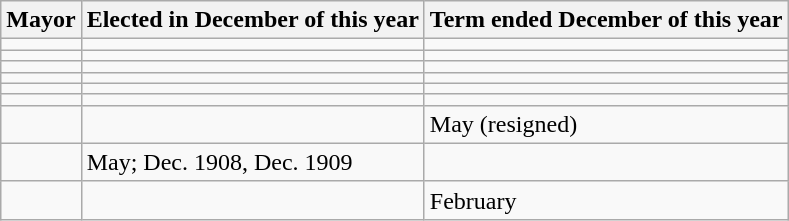<table class="wikitable sortable">
<tr>
<th>Mayor</th>
<th>Elected in December of this year</th>
<th>Term ended December of this year</th>
</tr>
<tr>
<td></td>
<td></td>
<td></td>
</tr>
<tr>
<td></td>
<td></td>
<td></td>
</tr>
<tr>
<td></td>
<td></td>
<td></td>
</tr>
<tr>
<td></td>
<td></td>
<td></td>
</tr>
<tr>
<td></td>
<td></td>
<td></td>
</tr>
<tr>
<td></td>
<td></td>
<td></td>
</tr>
<tr>
<td></td>
<td></td>
<td> May (resigned)</td>
</tr>
<tr>
<td></td>
<td> May; Dec. 1908, Dec. 1909</td>
<td></td>
</tr>
<tr>
<td></td>
<td></td>
<td> February</td>
</tr>
</table>
